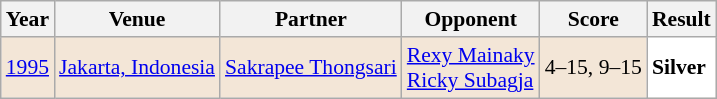<table class="sortable wikitable" style="font-size: 90%;">
<tr>
<th>Year</th>
<th>Venue</th>
<th>Partner</th>
<th>Opponent</th>
<th>Score</th>
<th>Result</th>
</tr>
<tr style="background:#F3E6D7">
<td align="center"><a href='#'>1995</a></td>
<td align="left"><a href='#'>Jakarta, Indonesia</a></td>
<td align="left"> <a href='#'>Sakrapee Thongsari</a></td>
<td align="left"> <a href='#'>Rexy Mainaky</a> <br>  <a href='#'>Ricky Subagja</a></td>
<td align="left">4–15, 9–15</td>
<td style="text-align:left; background:white"> <strong>Silver</strong></td>
</tr>
</table>
